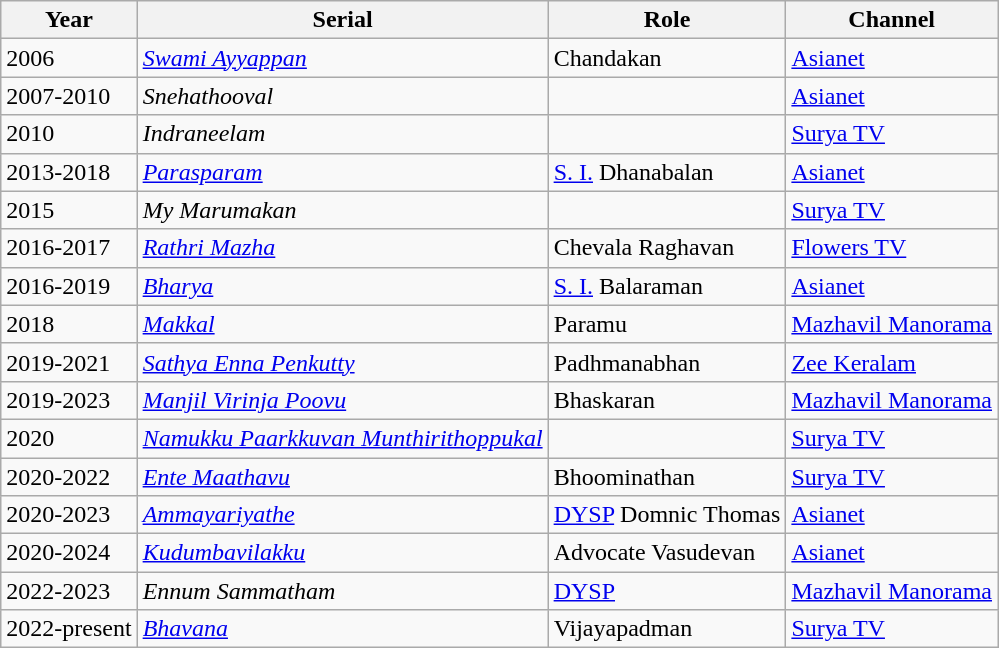<table class="wikitable">
<tr>
<th>Year</th>
<th>Serial</th>
<th>Role</th>
<th>Channel</th>
</tr>
<tr>
<td>2006</td>
<td><em><a href='#'>Swami Ayyappan</a></em></td>
<td>Chandakan</td>
<td><a href='#'>Asianet</a></td>
</tr>
<tr>
<td>2007-2010</td>
<td><em>Snehathooval</em></td>
<td></td>
<td><a href='#'>Asianet</a></td>
</tr>
<tr>
<td>2010</td>
<td><em>Indraneelam</em></td>
<td></td>
<td><a href='#'>Surya TV</a></td>
</tr>
<tr>
<td>2013-2018</td>
<td><em><a href='#'>Parasparam</a></em></td>
<td><a href='#'>S. I.</a> Dhanabalan</td>
<td><a href='#'>Asianet</a></td>
</tr>
<tr>
<td>2015</td>
<td><em>My Marumakan</em></td>
<td></td>
<td><a href='#'>Surya TV</a></td>
</tr>
<tr>
<td>2016-2017</td>
<td><em><a href='#'>Rathri Mazha</a></em></td>
<td>Chevala Raghavan</td>
<td><a href='#'>Flowers TV</a></td>
</tr>
<tr>
<td>2016-2019</td>
<td><em><a href='#'>Bharya</a></em></td>
<td><a href='#'>S. I.</a> Balaraman</td>
<td><a href='#'>Asianet</a></td>
</tr>
<tr>
<td>2018</td>
<td><em><a href='#'>Makkal</a></em></td>
<td>Paramu</td>
<td><a href='#'>Mazhavil Manorama</a></td>
</tr>
<tr>
<td>2019-2021</td>
<td><em><a href='#'>Sathya Enna Penkutty</a></em></td>
<td>Padhmanabhan</td>
<td><a href='#'>Zee Keralam</a></td>
</tr>
<tr>
<td>2019-2023</td>
<td><em><a href='#'>Manjil Virinja Poovu</a></em></td>
<td>Bhaskaran</td>
<td><a href='#'>Mazhavil Manorama</a></td>
</tr>
<tr>
<td>2020</td>
<td><em><a href='#'>Namukku Paarkkuvan Munthirithoppukal</a></em></td>
<td></td>
<td><a href='#'>Surya TV</a></td>
</tr>
<tr>
<td>2020-2022</td>
<td><em><a href='#'>Ente Maathavu</a></em></td>
<td>Bhoominathan</td>
<td><a href='#'>Surya TV</a></td>
</tr>
<tr>
<td>2020-2023</td>
<td><em><a href='#'>Ammayariyathe</a></em></td>
<td><a href='#'>DYSP</a> Domnic Thomas</td>
<td><a href='#'>Asianet</a></td>
</tr>
<tr>
<td>2020-2024</td>
<td><em><a href='#'>Kudumbavilakku</a></em></td>
<td>Advocate Vasudevan</td>
<td><a href='#'>Asianet</a></td>
</tr>
<tr>
<td>2022-2023</td>
<td><em>Ennum Sammatham</em></td>
<td><a href='#'>DYSP</a></td>
<td><a href='#'>Mazhavil Manorama</a></td>
</tr>
<tr>
<td>2022-present</td>
<td><em><a href='#'>Bhavana</a></em></td>
<td>Vijayapadman</td>
<td><a href='#'>Surya TV</a></td>
</tr>
</table>
